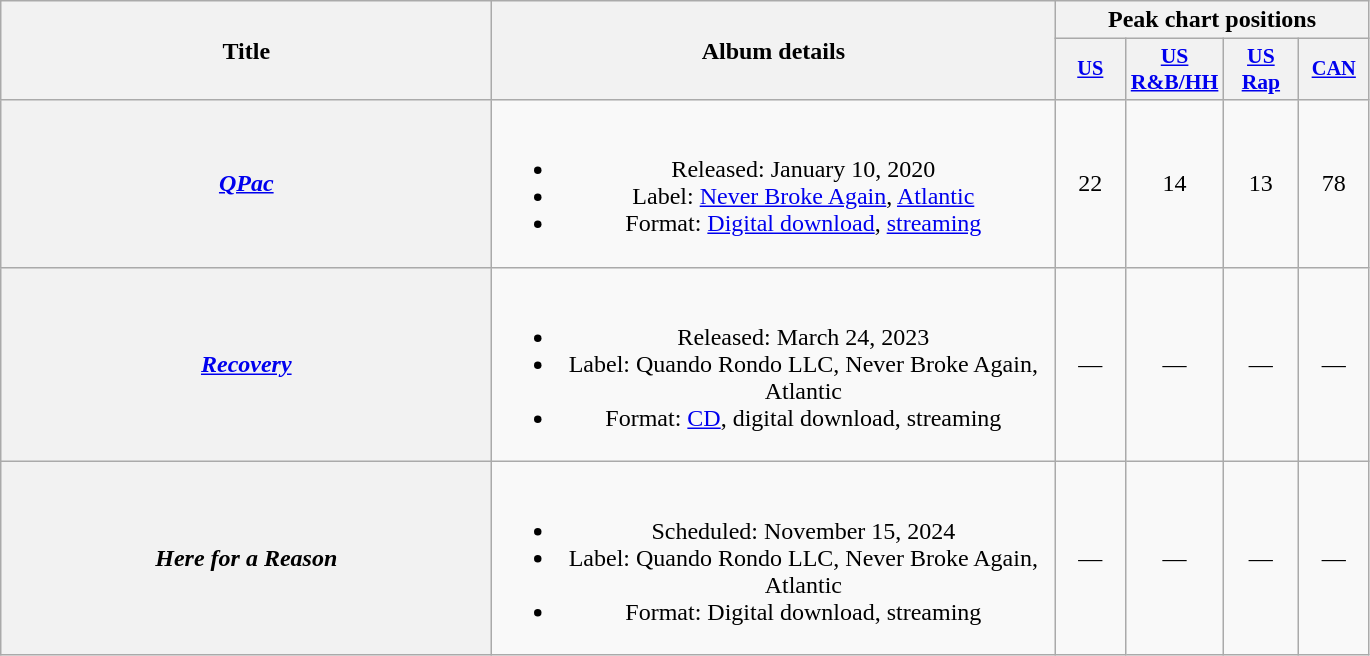<table class="wikitable plainrowheaders" style="text-align:center">
<tr>
<th scope="col" rowspan="2" style="width:20em;">Title</th>
<th scope="col" rowspan="2" style="width:23em;">Album details</th>
<th scope="col" colspan="4">Peak chart positions</th>
</tr>
<tr>
<th scope="col" style="width:3em;font-size:85%;"><a href='#'>US</a><br></th>
<th scope="col" style="width:3em;font-size:90%;"><a href='#'>US<br>R&B/HH</a><br></th>
<th scope="col" style="width:3em;font-size:90%;"><a href='#'>US Rap</a><br></th>
<th scope="col" style="width:3em;font-size:85%;"><a href='#'>CAN</a><br></th>
</tr>
<tr>
<th scope="row"><em><a href='#'>QPac</a></em></th>
<td><br><ul><li>Released: January 10, 2020</li><li>Label: <a href='#'>Never Broke Again</a>, <a href='#'>Atlantic</a></li><li>Format: <a href='#'>Digital download</a>, <a href='#'>streaming</a></li></ul></td>
<td>22</td>
<td>14</td>
<td>13</td>
<td>78</td>
</tr>
<tr>
<th scope="row"><em><a href='#'>Recovery</a></em></th>
<td><br><ul><li>Released: March 24, 2023</li><li>Label: Quando Rondo LLC, Never Broke Again, Atlantic</li><li>Format: <a href='#'>CD</a>, digital download, streaming</li></ul></td>
<td>—</td>
<td>—</td>
<td>—</td>
<td>—</td>
</tr>
<tr>
<th scope="row"><em>Here for a Reason</em></th>
<td><br><ul><li>Scheduled: November 15, 2024</li><li>Label: Quando Rondo LLC, Never Broke Again, Atlantic</li><li>Format: Digital download, streaming</li></ul></td>
<td>—</td>
<td>—</td>
<td>—</td>
<td>—</td>
</tr>
</table>
